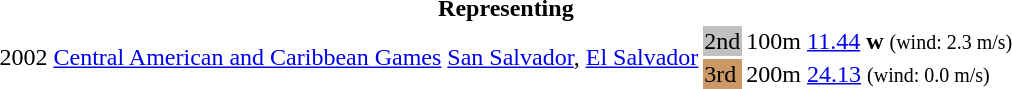<table>
<tr>
<th colspan="6">Representing </th>
</tr>
<tr>
<td rowspan=2>2002</td>
<td rowspan=2><a href='#'>Central American and Caribbean Games</a></td>
<td rowspan=2><a href='#'>San Salvador</a>, <a href='#'>El Salvador</a></td>
<td bgcolor=silver>2nd</td>
<td>100m</td>
<td><a href='#'>11.44</a> <strong>w</strong> <small>(wind: 2.3 m/s)</small></td>
</tr>
<tr>
<td bgcolor="cc9966">3rd</td>
<td>200m</td>
<td><a href='#'>24.13</a> <small>(wind: 0.0 m/s)</small></td>
</tr>
</table>
